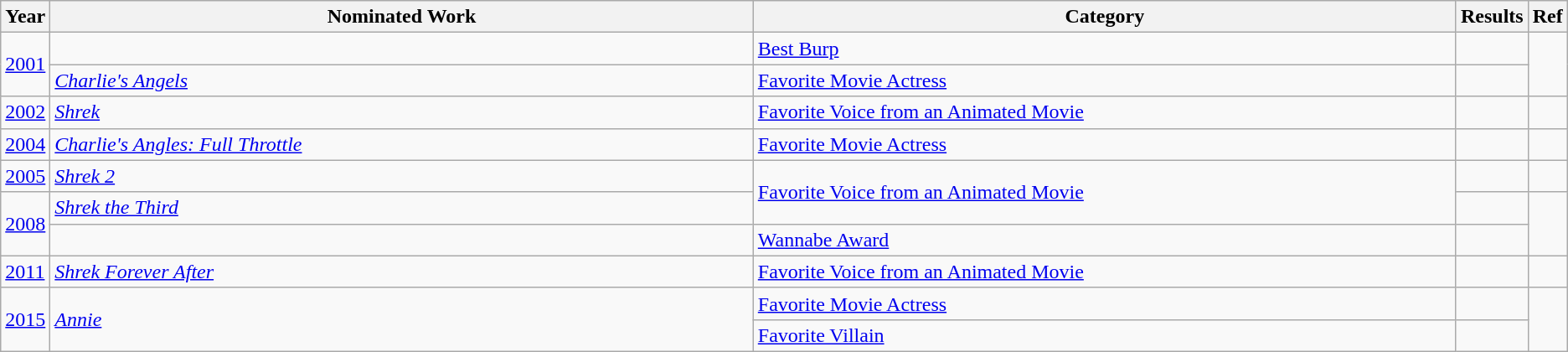<table class="wikitable">
<tr>
<th scope="col" style="width:1em;">Year</th>
<th scope="col" style="width:35em;">Nominated Work</th>
<th scope="col" style="width:35em;">Category</th>
<th scope="col" style="width:1em;">Results</th>
<th scope="col" style="width:1em;">Ref</th>
</tr>
<tr>
<td rowspan="2"><a href='#'>2001</a></td>
<td></td>
<td><a href='#'>Best Burp</a></td>
<td></td>
<td rowspan="2"></td>
</tr>
<tr>
<td><em><a href='#'>Charlie's Angels</a></em></td>
<td><a href='#'>Favorite Movie Actress</a></td>
<td></td>
</tr>
<tr>
<td><a href='#'>2002</a></td>
<td><em><a href='#'>Shrek</a></em></td>
<td><a href='#'>Favorite Voice from an Animated Movie</a></td>
<td></td>
<td></td>
</tr>
<tr>
<td><a href='#'>2004</a></td>
<td><em><a href='#'>Charlie's Angles: Full Throttle</a></em></td>
<td><a href='#'>Favorite Movie Actress</a></td>
<td></td>
<td></td>
</tr>
<tr>
<td><a href='#'>2005</a></td>
<td><em><a href='#'>Shrek 2</a></em></td>
<td rowspan="2"><a href='#'>Favorite Voice from an Animated Movie</a></td>
<td></td>
<td></td>
</tr>
<tr>
<td rowspan="2"><a href='#'>2008</a></td>
<td><em><a href='#'>Shrek the Third</a></em></td>
<td></td>
<td rowspan="2"></td>
</tr>
<tr>
<td></td>
<td><a href='#'>Wannabe Award</a></td>
<td></td>
</tr>
<tr>
<td><a href='#'>2011</a></td>
<td><em><a href='#'>Shrek Forever After</a></em></td>
<td><a href='#'>Favorite Voice from an Animated Movie</a></td>
<td></td>
<td></td>
</tr>
<tr>
<td rowspan="2"><a href='#'>2015</a></td>
<td rowspan="2"><em><a href='#'>Annie</a></em></td>
<td><a href='#'>Favorite Movie Actress</a></td>
<td></td>
<td rowspan="2"></td>
</tr>
<tr>
<td><a href='#'>Favorite Villain</a></td>
<td></td>
</tr>
</table>
